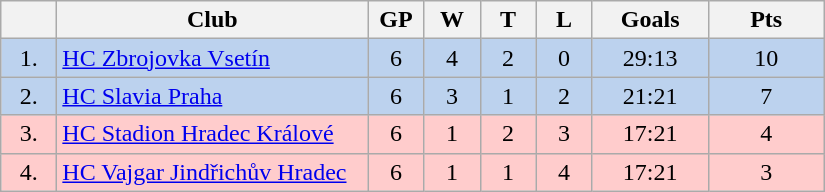<table class="wikitable">
<tr>
<th width="30"></th>
<th width="200">Club</th>
<th width="30">GP</th>
<th width="30">W</th>
<th width="30">T</th>
<th width="30">L</th>
<th width="70">Goals</th>
<th width="70">Pts</th>
</tr>
<tr bgcolor="#BCD2EE" align="center">
<td>1.</td>
<td align="left"><a href='#'>HC Zbrojovka Vsetín</a></td>
<td>6</td>
<td>4</td>
<td>2</td>
<td>0</td>
<td>29:13</td>
<td>10</td>
</tr>
<tr bgcolor="#BCD2EE" align="center">
<td>2.</td>
<td align="left"><a href='#'>HC Slavia Praha</a></td>
<td>6</td>
<td>3</td>
<td>1</td>
<td>2</td>
<td>21:21</td>
<td>7</td>
</tr>
<tr bgcolor="#ffcccc" align="center">
<td>3.</td>
<td align="left"><a href='#'>HC Stadion Hradec Králové</a></td>
<td>6</td>
<td>1</td>
<td>2</td>
<td>3</td>
<td>17:21</td>
<td>4</td>
</tr>
<tr bgcolor="#ffcccc" align="center">
<td>4.</td>
<td align="left"><a href='#'>HC Vajgar Jindřichův Hradec</a></td>
<td>6</td>
<td>1</td>
<td>1</td>
<td>4</td>
<td>17:21</td>
<td>3</td>
</tr>
</table>
